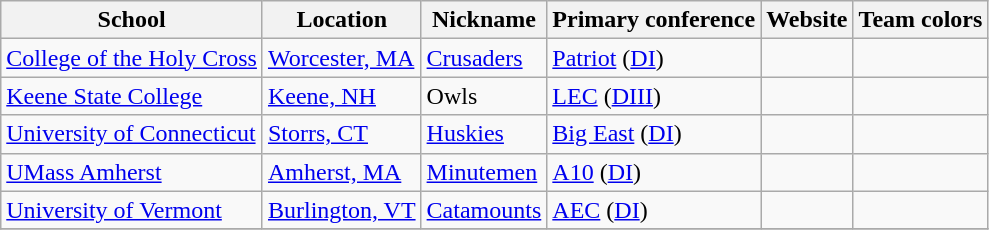<table class="wikitable sortable">
<tr>
<th>School</th>
<th>Location</th>
<th>Nickname</th>
<th>Primary conference</th>
<th>Website</th>
<th>Team colors</th>
</tr>
<tr>
<td><a href='#'>College of the Holy Cross</a></td>
<td><a href='#'>Worcester, MA</a></td>
<td><a href='#'>Crusaders</a></td>
<td><a href='#'>Patriot</a> (<a href='#'>DI</a>)</td>
<td></td>
<td align=center> </td>
</tr>
<tr>
<td><a href='#'>Keene State College</a></td>
<td><a href='#'>Keene, NH</a></td>
<td>Owls</td>
<td><a href='#'>LEC</a> (<a href='#'>DIII</a>)</td>
<td></td>
<td align=center> </td>
</tr>
<tr>
<td><a href='#'>University of Connecticut</a></td>
<td><a href='#'>Storrs, CT</a></td>
<td><a href='#'>Huskies</a></td>
<td><a href='#'>Big East</a> (<a href='#'>DI</a>)</td>
<td></td>
<td align=center> </td>
</tr>
<tr>
<td><a href='#'>UMass Amherst</a></td>
<td><a href='#'>Amherst, MA</a></td>
<td><a href='#'>Minutemen</a></td>
<td><a href='#'>A10</a> (<a href='#'>DI</a>)</td>
<td></td>
<td align=center> </td>
</tr>
<tr>
<td><a href='#'>University of Vermont</a></td>
<td><a href='#'>Burlington, VT</a></td>
<td><a href='#'>Catamounts</a></td>
<td><a href='#'>AEC</a> (<a href='#'>DI</a>)</td>
<td></td>
<td align=center> </td>
</tr>
<tr>
</tr>
</table>
